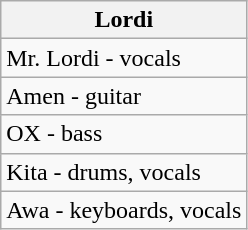<table class="wikitable">
<tr>
<th>Lordi</th>
</tr>
<tr>
<td>Mr. Lordi - vocals</td>
</tr>
<tr>
<td>Amen - guitar</td>
</tr>
<tr>
<td>OX - bass</td>
</tr>
<tr>
<td>Kita - drums, vocals</td>
</tr>
<tr>
<td>Awa - keyboards, vocals</td>
</tr>
</table>
